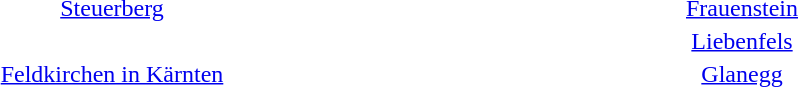<table width="50%">
<tr ---->
<td width ="33%" align="center"><a href='#'>Steuerberg</a></td>
<td width ="33%" align="center"></td>
<td width ="33%" align="center"><a href='#'>Frauenstein</a></td>
</tr>
<tr ---->
<td width ="33%" align="center"></td>
<td width ="33%" align="center"></td>
<td width ="33%" align="center"><a href='#'>Liebenfels</a></td>
</tr>
<tr ---->
<td width ="33%" align="center"><a href='#'>Feldkirchen in Kärnten</a></td>
<td width ="33%" align="center"></td>
<td width ="33%" align="center"><a href='#'>Glanegg</a></td>
</tr>
</table>
